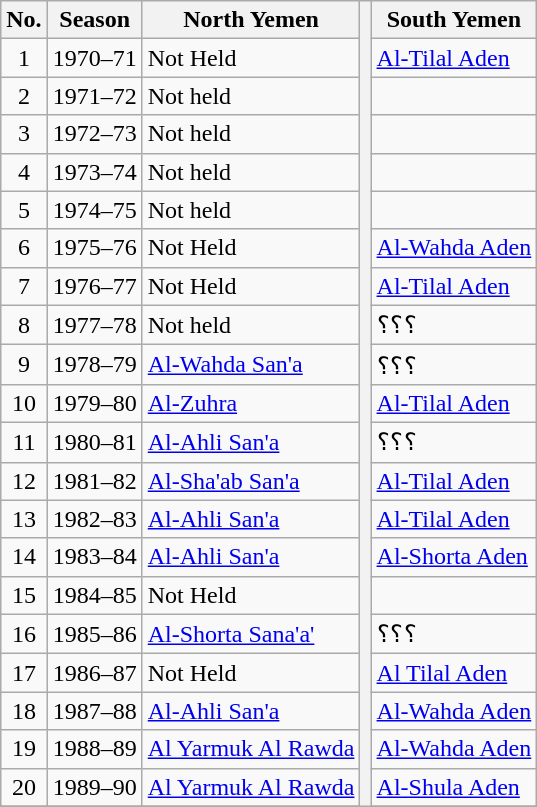<table class="wikitable">
<tr>
<th>No.</th>
<th>Season</th>
<th>North Yemen</th>
<th rowspan=30></th>
<th>South Yemen</th>
</tr>
<tr>
<td align=center>1</td>
<td>1970–71</td>
<td>Not Held</td>
<td><a href='#'>Al-Tilal Aden</a></td>
</tr>
<tr>
<td align=center>2</td>
<td>1971–72</td>
<td>Not held</td>
<td></td>
</tr>
<tr>
<td align=center>3</td>
<td>1972–73</td>
<td>Not held</td>
<td></td>
</tr>
<tr>
<td align=center>4</td>
<td>1973–74</td>
<td>Not held</td>
<td></td>
</tr>
<tr>
<td align=center>5</td>
<td>1974–75</td>
<td>Not held</td>
<td></td>
</tr>
<tr>
<td align=center>6</td>
<td>1975–76</td>
<td>Not Held</td>
<td><a href='#'>Al-Wahda Aden</a></td>
</tr>
<tr>
<td align=center>7</td>
<td>1976–77</td>
<td>Not Held</td>
<td><a href='#'>Al-Tilal Aden</a></td>
</tr>
<tr>
<td align=center>8</td>
<td>1977–78</td>
<td>Not held</td>
<td>؟؟؟</td>
</tr>
<tr>
<td align=center>9</td>
<td>1978–79</td>
<td><a href='#'>Al-Wahda San'a</a></td>
<td>؟؟؟</td>
</tr>
<tr>
<td align=center>10</td>
<td>1979–80</td>
<td><a href='#'>Al-Zuhra</a></td>
<td><a href='#'>Al-Tilal Aden</a></td>
</tr>
<tr>
<td align=center>11</td>
<td>1980–81</td>
<td><a href='#'>Al-Ahli San'a</a></td>
<td>؟؟؟</td>
</tr>
<tr>
<td align=center>12</td>
<td>1981–82</td>
<td><a href='#'>Al-Sha'ab San'a</a></td>
<td><a href='#'>Al-Tilal Aden</a></td>
</tr>
<tr>
<td align=center>13</td>
<td>1982–83</td>
<td><a href='#'>Al-Ahli San'a</a></td>
<td><a href='#'>Al-Tilal Aden</a></td>
</tr>
<tr>
<td align=center>14</td>
<td>1983–84</td>
<td><a href='#'>Al-Ahli San'a</a></td>
<td><a href='#'>Al-Shorta Aden</a></td>
</tr>
<tr>
<td align=center>15</td>
<td>1984–85</td>
<td>Not Held</td>
<td></td>
</tr>
<tr>
<td align=center>16</td>
<td>1985–86</td>
<td><a href='#'>Al-Shorta Sana'a'</a></td>
<td>؟؟؟</td>
</tr>
<tr>
<td align=center>17</td>
<td>1986–87</td>
<td>Not Held</td>
<td><a href='#'>Al Tilal Aden</a></td>
</tr>
<tr>
<td align=center>18</td>
<td>1987–88</td>
<td><a href='#'>Al-Ahli San'a</a></td>
<td><a href='#'>Al-Wahda Aden</a></td>
</tr>
<tr>
<td align=center>19</td>
<td>1988–89</td>
<td><a href='#'>Al Yarmuk Al Rawda</a></td>
<td><a href='#'>Al-Wahda Aden</a></td>
</tr>
<tr>
<td align=center>20</td>
<td>1989–90</td>
<td><a href='#'>Al Yarmuk Al Rawda</a></td>
<td><a href='#'>Al-Shula Aden</a></td>
</tr>
<tr>
</tr>
</table>
